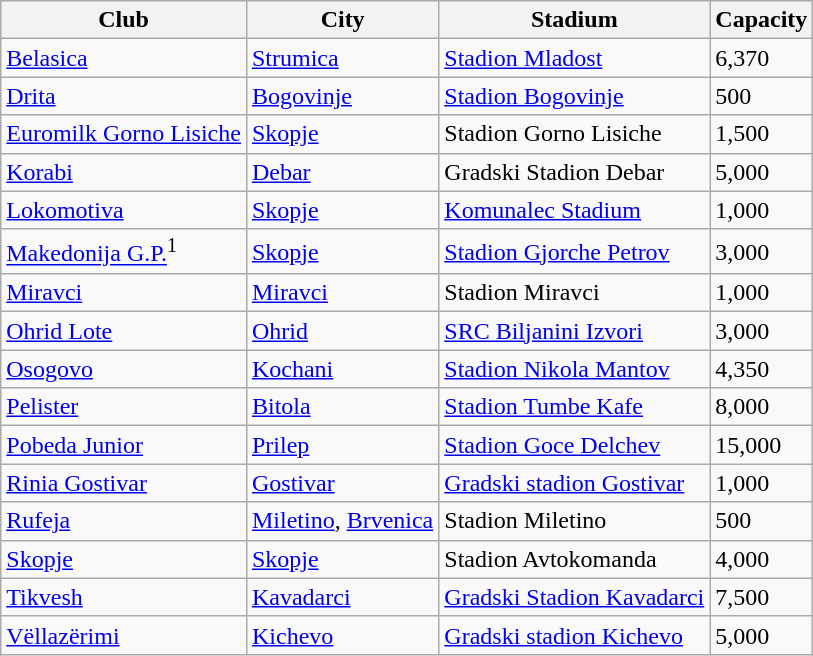<table class="wikitable sortable">
<tr>
<th>Club</th>
<th>City</th>
<th>Stadium</th>
<th>Capacity</th>
</tr>
<tr>
<td><a href='#'>Belasica</a></td>
<td><a href='#'>Strumica</a></td>
<td><a href='#'>Stadion Mladost</a></td>
<td>6,370</td>
</tr>
<tr>
<td><a href='#'>Drita</a></td>
<td><a href='#'>Bogovinje</a></td>
<td><a href='#'>Stadion Bogovinje</a></td>
<td>500</td>
</tr>
<tr>
<td><a href='#'>Euromilk Gorno Lisiche</a></td>
<td><a href='#'>Skopje</a></td>
<td>Stadion Gorno Lisiche</td>
<td>1,500</td>
</tr>
<tr>
<td><a href='#'>Korabi</a></td>
<td><a href='#'>Debar</a></td>
<td>Gradski Stadion Debar</td>
<td>5,000</td>
</tr>
<tr>
<td><a href='#'>Lokomotiva</a></td>
<td><a href='#'>Skopje</a></td>
<td><a href='#'>Komunalec Stadium</a></td>
<td>1,000</td>
</tr>
<tr>
<td><a href='#'>Makedonija G.P.</a><sup>1</sup></td>
<td><a href='#'>Skopje</a></td>
<td><a href='#'>Stadion Gjorche Petrov</a></td>
<td>3,000</td>
</tr>
<tr>
<td><a href='#'>Miravci</a></td>
<td><a href='#'>Miravci</a></td>
<td>Stadion Miravci</td>
<td>1,000</td>
</tr>
<tr>
<td><a href='#'>Ohrid Lote</a></td>
<td><a href='#'>Ohrid</a></td>
<td><a href='#'>SRC Biljanini Izvori</a></td>
<td>3,000</td>
</tr>
<tr>
<td><a href='#'>Osogovo</a></td>
<td><a href='#'>Kochani</a></td>
<td><a href='#'>Stadion Nikola Mantov</a></td>
<td>4,350</td>
</tr>
<tr>
<td><a href='#'>Pelister</a></td>
<td><a href='#'>Bitola</a></td>
<td><a href='#'>Stadion Tumbe Kafe</a></td>
<td>8,000</td>
</tr>
<tr>
<td><a href='#'>Pobeda Junior</a></td>
<td><a href='#'>Prilep</a></td>
<td><a href='#'>Stadion Goce Delchev</a></td>
<td>15,000</td>
</tr>
<tr>
<td><a href='#'>Rinia Gostivar</a></td>
<td><a href='#'>Gostivar</a></td>
<td><a href='#'>Gradski stadion Gostivar</a></td>
<td>1,000</td>
</tr>
<tr>
<td><a href='#'>Rufeja</a></td>
<td><a href='#'>Miletino</a>, <a href='#'>Brvenica</a></td>
<td>Stadion Miletino</td>
<td>500</td>
</tr>
<tr>
<td><a href='#'>Skopje</a></td>
<td><a href='#'>Skopje</a></td>
<td>Stadion Avtokomanda</td>
<td>4,000</td>
</tr>
<tr>
<td><a href='#'>Tikvesh</a></td>
<td><a href='#'>Kavadarci</a></td>
<td><a href='#'>Gradski Stadion Kavadarci</a></td>
<td>7,500</td>
</tr>
<tr>
<td><a href='#'>Vëllazërimi</a></td>
<td><a href='#'>Kichevo</a></td>
<td><a href='#'>Gradski stadion Kichevo</a></td>
<td>5,000</td>
</tr>
</table>
